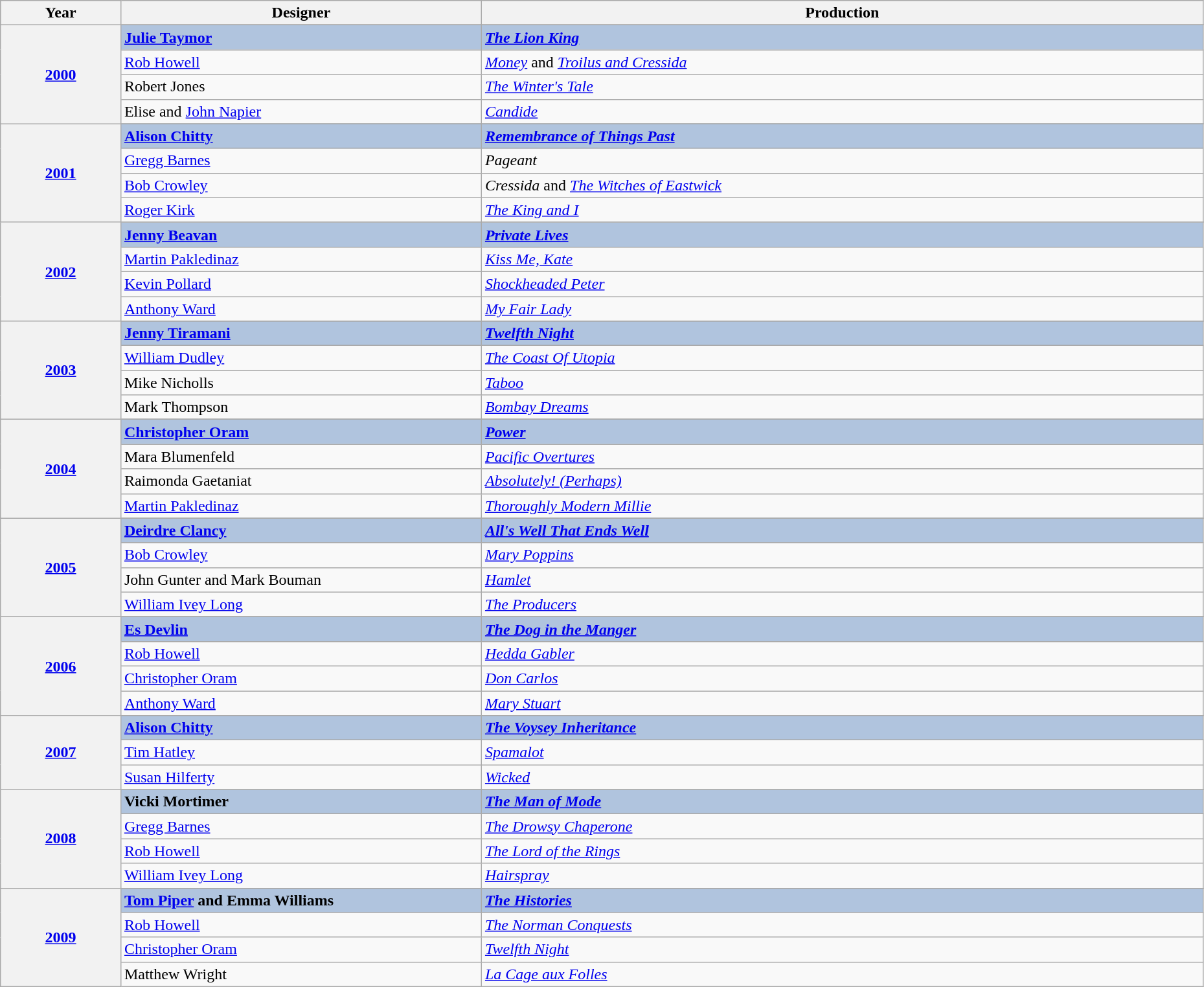<table class="wikitable" style="width:98%;">
<tr style="background:#bebebe;">
<th style="width:10%;">Year</th>
<th style="width:30%;">Designer</th>
<th style="width:60%;">Production</th>
</tr>
<tr>
<th rowspan="5" align="center"><a href='#'>2000</a></th>
</tr>
<tr style="background:#B0C4DE">
<td><strong><a href='#'>Julie Taymor</a></strong></td>
<td><strong><em><a href='#'>The Lion King</a></em></strong></td>
</tr>
<tr>
<td><a href='#'>Rob Howell</a></td>
<td><em><a href='#'>Money</a></em> and <em><a href='#'>Troilus and Cressida</a></em></td>
</tr>
<tr>
<td>Robert Jones</td>
<td><em><a href='#'>The Winter's Tale</a></em></td>
</tr>
<tr>
<td>Elise and <a href='#'>John Napier</a></td>
<td><em><a href='#'>Candide</a></em></td>
</tr>
<tr>
<th rowspan="5" align="center"><a href='#'>2001</a></th>
</tr>
<tr style="background:#B0C4DE">
<td><strong><a href='#'>Alison Chitty</a></strong></td>
<td><strong><em><a href='#'>Remembrance of Things Past</a></em></strong></td>
</tr>
<tr>
<td><a href='#'>Gregg Barnes</a></td>
<td><em>Pageant</em></td>
</tr>
<tr>
<td><a href='#'>Bob Crowley</a></td>
<td><em>Cressida</em> and <em><a href='#'>The Witches of Eastwick</a></em></td>
</tr>
<tr>
<td><a href='#'>Roger Kirk</a></td>
<td><em><a href='#'>The King and I</a></em></td>
</tr>
<tr>
<th rowspan="5" align="center"><a href='#'>2002</a></th>
</tr>
<tr style="background:#B0C4DE">
<td><strong><a href='#'>Jenny Beavan</a></strong></td>
<td><strong><em><a href='#'>Private Lives</a></em></strong></td>
</tr>
<tr>
<td><a href='#'>Martin Pakledinaz</a></td>
<td><em><a href='#'>Kiss Me, Kate</a></em></td>
</tr>
<tr>
<td><a href='#'>Kevin Pollard</a></td>
<td><em><a href='#'>Shockheaded Peter</a></em></td>
</tr>
<tr>
<td><a href='#'>Anthony Ward</a></td>
<td><em><a href='#'>My Fair Lady</a></em></td>
</tr>
<tr>
<th rowspan="5" align="center"><a href='#'>2003</a></th>
</tr>
<tr style="background:#B0C4DE">
<td><strong><a href='#'>Jenny Tiramani</a></strong></td>
<td><strong><em><a href='#'>Twelfth Night</a></em></strong></td>
</tr>
<tr>
<td><a href='#'>William Dudley</a></td>
<td><em><a href='#'>The Coast Of Utopia</a></em></td>
</tr>
<tr>
<td>Mike Nicholls</td>
<td><em><a href='#'>Taboo</a></em></td>
</tr>
<tr>
<td>Mark Thompson</td>
<td><em><a href='#'>Bombay Dreams</a></em></td>
</tr>
<tr>
<th rowspan="5" align="center"><a href='#'>2004</a></th>
</tr>
<tr style="background:#B0C4DE">
<td><strong><a href='#'>Christopher Oram</a></strong></td>
<td><strong><em><a href='#'>Power</a></em></strong></td>
</tr>
<tr>
<td>Mara Blumenfeld</td>
<td><em><a href='#'>Pacific Overtures</a></em></td>
</tr>
<tr>
<td>Raimonda Gaetaniat</td>
<td><em><a href='#'>Absolutely! (Perhaps)</a></em></td>
</tr>
<tr>
<td><a href='#'>Martin Pakledinaz</a></td>
<td><em><a href='#'>Thoroughly Modern Millie</a></em></td>
</tr>
<tr>
<th rowspan="5" align="center"><a href='#'>2005</a></th>
</tr>
<tr style="background:#B0C4DE">
<td><strong><a href='#'>Deirdre Clancy</a></strong></td>
<td><strong><em><a href='#'>All's Well That Ends Well</a></em></strong></td>
</tr>
<tr>
<td><a href='#'>Bob Crowley</a></td>
<td><em><a href='#'>Mary Poppins</a></em></td>
</tr>
<tr>
<td>John Gunter and Mark Bouman</td>
<td><em><a href='#'>Hamlet</a></em></td>
</tr>
<tr>
<td><a href='#'>William Ivey Long</a></td>
<td><em><a href='#'>The Producers</a></em></td>
</tr>
<tr>
<th rowspan="5" align="center"><a href='#'>2006</a></th>
</tr>
<tr style="background:#B0C4DE">
<td><strong><a href='#'>Es Devlin</a></strong></td>
<td><strong><em><a href='#'>The Dog in the Manger</a></em></strong></td>
</tr>
<tr>
<td><a href='#'>Rob Howell</a></td>
<td><em><a href='#'>Hedda Gabler</a></em></td>
</tr>
<tr>
<td><a href='#'>Christopher Oram</a></td>
<td><em><a href='#'>Don Carlos</a></em></td>
</tr>
<tr>
<td><a href='#'>Anthony Ward</a></td>
<td><em><a href='#'>Mary Stuart</a></em></td>
</tr>
<tr>
<th rowspan="4" align="center"><a href='#'>2007</a></th>
</tr>
<tr style="background:#B0C4DE">
<td><strong><a href='#'>Alison Chitty</a></strong></td>
<td><strong><em><a href='#'>The Voysey Inheritance</a></em></strong></td>
</tr>
<tr>
<td><a href='#'>Tim Hatley</a></td>
<td><em><a href='#'>Spamalot</a></em></td>
</tr>
<tr>
<td><a href='#'>Susan Hilferty</a></td>
<td><em><a href='#'>Wicked</a></em></td>
</tr>
<tr>
<th rowspan="5" align="center"><a href='#'>2008</a></th>
</tr>
<tr style="background:#B0C4DE">
<td><strong>Vicki Mortimer</strong></td>
<td><strong><em><a href='#'>The Man of Mode</a></em></strong></td>
</tr>
<tr>
<td><a href='#'>Gregg Barnes</a></td>
<td><em><a href='#'>The Drowsy Chaperone</a></em></td>
</tr>
<tr>
<td><a href='#'>Rob Howell</a></td>
<td><em><a href='#'>The Lord of the Rings</a></em></td>
</tr>
<tr>
<td><a href='#'>William Ivey Long</a></td>
<td><em><a href='#'>Hairspray</a></em></td>
</tr>
<tr>
<th rowspan="5" align="center"><a href='#'>2009</a></th>
</tr>
<tr style="background:#B0C4DE">
<td><strong><a href='#'>Tom Piper</a> and Emma Williams</strong></td>
<td><strong><em><a href='#'>The Histories</a></em></strong></td>
</tr>
<tr>
<td><a href='#'>Rob Howell</a></td>
<td><em><a href='#'>The Norman Conquests</a></em></td>
</tr>
<tr>
<td><a href='#'>Christopher Oram</a></td>
<td><em><a href='#'>Twelfth Night</a></em></td>
</tr>
<tr>
<td>Matthew Wright</td>
<td><em><a href='#'>La Cage aux Folles</a></em></td>
</tr>
</table>
